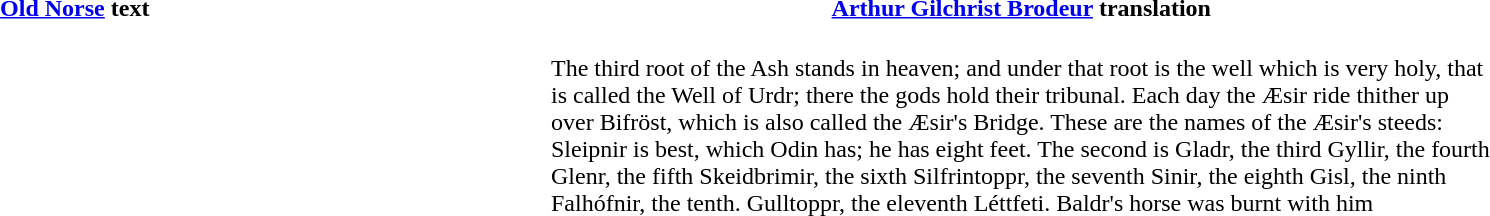<table width="100%">
<tr>
<th width="50%"><a href='#'>Old Norse</a> text</th>
<th width="50%"><a href='#'>Arthur Gilchrist Brodeur</a> translation</th>
</tr>
<tr>
<td><br></td>
<td><br>The third root of the Ash stands in heaven; and under that root is the well which is very holy, that is called the Well of Urdr; there the gods hold their tribunal. Each day the Æsir ride thither up over Bifröst, which is also called the Æsir's Bridge. These are the names of the Æsir's steeds: Sleipnir is best, which Odin has; he has eight feet. The second is Gladr, the third Gyllir, the fourth Glenr, the fifth Skeidbrimir, the sixth Silfrintoppr, the seventh Sinir, the eighth Gisl, the ninth Falhófnir, the tenth. Gulltoppr, the eleventh Léttfeti. Baldr's horse was burnt with him</td>
</tr>
</table>
